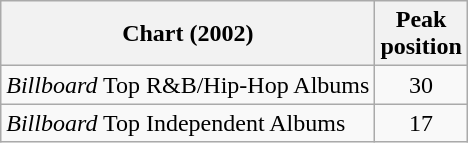<table class="wikitable">
<tr>
<th>Chart (2002)</th>
<th>Peak<br>position</th>
</tr>
<tr>
<td><em>Billboard</em> Top R&B/Hip-Hop Albums</td>
<td align="center">30</td>
</tr>
<tr>
<td><em>Billboard</em> Top Independent Albums</td>
<td align="center">17</td>
</tr>
</table>
